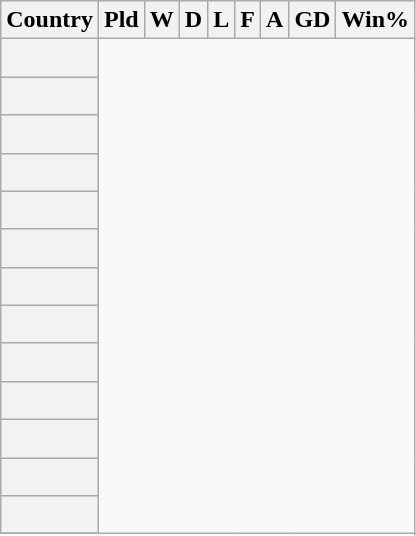<table class="wikitable sortable" style="text-align:center">
<tr>
<th scope="col">Country</th>
<th scope="col">Pld</th>
<th scope="col">W</th>
<th scope="col">D</th>
<th scope="col">L</th>
<th scope="col">F</th>
<th scope="col">A</th>
<th scope="col">GD</th>
<th scope="col">Win%</th>
</tr>
<tr>
<th scope=row><br></th>
</tr>
<tr>
<th scope=row><br></th>
</tr>
<tr>
<th scope=row><br></th>
</tr>
<tr>
<th scope=row><br></th>
</tr>
<tr>
<th scope=row><br></th>
</tr>
<tr>
<th scope=row><br></th>
</tr>
<tr>
<th scope=row><br></th>
</tr>
<tr>
<th scope=row><br></th>
</tr>
<tr>
<th scope=row><br></th>
</tr>
<tr>
<th scope=row><br></th>
</tr>
<tr>
<th scope=row><br></th>
</tr>
<tr>
<th scope=row><br></th>
</tr>
<tr>
<th scope=row><br></th>
</tr>
<tr>
</tr>
</table>
